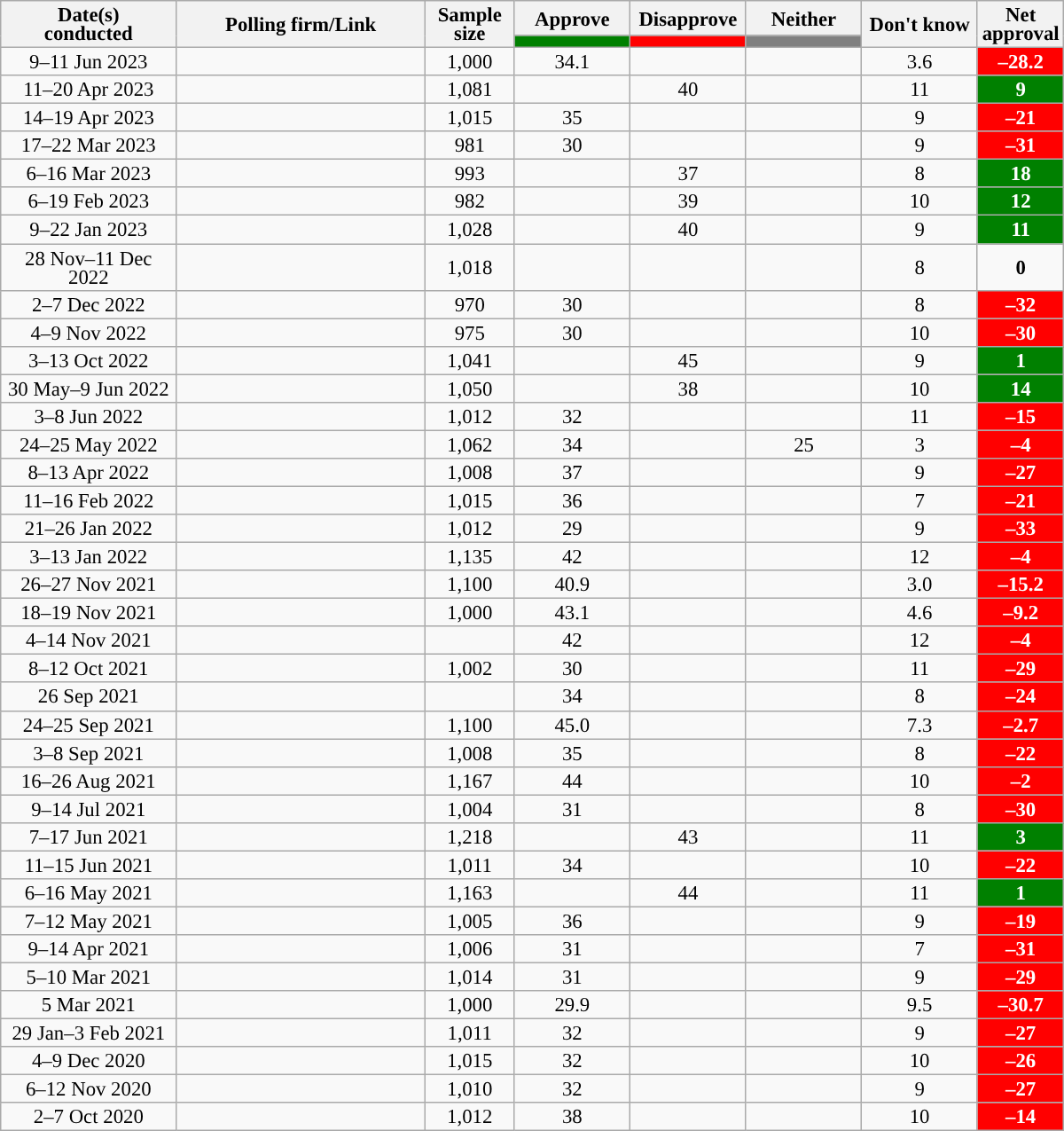<table class="wikitable collapsible sortable" style="text-align:center; font-size:95%; line-height:14px">
<tr>
<th style="width:125px;" rowspan="2">Date(s)<br>conducted</th>
<th rowspan="2" style="width:180px;">Polling firm/Link</th>
<th style="width:60px;" rowspan="2">Sample size</th>
<th class="unsortable" style="width:80px;">Approve</th>
<th class="unsortable" style="width:80px;">Disapprove</th>
<th class="unsortable" style="width:80px;">Neither</th>
<th class="unsortable" style="width:80px;" rowspan="2">Don't know</th>
<th class="unsortable" style="width:20px;" rowspan="2">Net approval</th>
</tr>
<tr>
<th class="unsortable" style="background:green;width:60px;"></th>
<th class="unsortable" style="background:red;width:60px;"></th>
<th class="unsortable" style="background:grey;width:60px;"></th>
</tr>
<tr>
<td data-sort-value="2023-06-11">9–11 Jun 2023</td>
<td></td>
<td>1,000</td>
<td>34.1</td>
<td></td>
<td></td>
<td>3.6</td>
<td style="background:red;color:white;"><strong>–28.2</strong></td>
</tr>
<tr>
<td data-sort-value="2023-04-20">11–20 Apr 2023</td>
<td></td>
<td>1,081</td>
<td></td>
<td>40</td>
<td></td>
<td>11</td>
<td style="background:green;color:white;"><strong>9</strong></td>
</tr>
<tr>
<td data-sort-value="2023-04-19">14–19 Apr 2023</td>
<td></td>
<td>1,015</td>
<td>35</td>
<td></td>
<td></td>
<td>9</td>
<td style="background:red;color:white;"><strong>–21</strong></td>
</tr>
<tr>
<td data-sort-value="2023-03-22">17–22 Mar 2023</td>
<td></td>
<td>981</td>
<td>30</td>
<td></td>
<td></td>
<td>9</td>
<td style="background:red;color:white;"><strong>–31</strong></td>
</tr>
<tr>
<td data-sort-value="2023-03-16">6–16 Mar 2023</td>
<td></td>
<td>993</td>
<td></td>
<td>37</td>
<td></td>
<td>8</td>
<td style="background:green;color:white;"><strong>18</strong></td>
</tr>
<tr>
<td data-sort-value="2023-02-19">6–19 Feb 2023</td>
<td></td>
<td>982</td>
<td></td>
<td>39</td>
<td></td>
<td>10</td>
<td style="background:green;color:white;"><strong>12</strong></td>
</tr>
<tr>
<td data-sort-value="2023-01-22">9–22 Jan 2023</td>
<td></td>
<td>1,028</td>
<td></td>
<td>40</td>
<td></td>
<td>9</td>
<td style="background:green;color:white;"><strong>11</strong></td>
</tr>
<tr>
<td data-sort-value="2022-12-11">28 Nov–11 Dec 2022</td>
<td></td>
<td>1,018</td>
<td></td>
<td></td>
<td></td>
<td>8</td>
<td><strong>0</strong></td>
</tr>
<tr>
<td data-sort-value="2022-12-07">2–7 Dec 2022</td>
<td></td>
<td>970</td>
<td>30</td>
<td></td>
<td></td>
<td>8</td>
<td style="background:red;color:white;"><strong>–32</strong></td>
</tr>
<tr>
<td data-sort-value="2022-11-09">4–9 Nov 2022</td>
<td></td>
<td>975</td>
<td>30</td>
<td></td>
<td></td>
<td>10</td>
<td style="background:red;color:white;"><strong>–30</strong></td>
</tr>
<tr>
<td data-sort-value="2022-10-13">3–13 Oct 2022</td>
<td></td>
<td>1,041</td>
<td></td>
<td>45</td>
<td></td>
<td>9</td>
<td style="background:green;color:white;"><strong>1</strong></td>
</tr>
<tr>
<td data-sort-value="2022-06-09">30 May–9 Jun 2022</td>
<td></td>
<td>1,050</td>
<td></td>
<td>38</td>
<td></td>
<td>10</td>
<td style="background:green;color:white;"><strong>14</strong></td>
</tr>
<tr>
<td data-sort-value="2022-06-08">3–8 Jun 2022</td>
<td></td>
<td>1,012</td>
<td>32</td>
<td></td>
<td></td>
<td>11</td>
<td style="background:red;color:white;"><strong>–15</strong></td>
</tr>
<tr>
<td data-sort-value="2022–05–25">24–25 May 2022</td>
<td></td>
<td>1,062</td>
<td>34</td>
<td></td>
<td>25</td>
<td>3</td>
<td style="background:red;color:white;"><strong>–4</strong></td>
</tr>
<tr>
<td data-sort-value="2022–04–13">8–13 Apr 2022</td>
<td></td>
<td>1,008</td>
<td>37</td>
<td></td>
<td></td>
<td>9</td>
<td style="background:red;color:white;"><strong>–27</strong></td>
</tr>
<tr>
<td data-sort-value="2022–02–16">11–16 Feb 2022</td>
<td></td>
<td>1,015</td>
<td>36</td>
<td></td>
<td></td>
<td>7</td>
<td style="background:red;color:white;"><strong>–21</strong></td>
</tr>
<tr>
<td data-sort-value="2022–01–26">21–26 Jan 2022</td>
<td></td>
<td>1,012</td>
<td>29</td>
<td></td>
<td></td>
<td>9</td>
<td style="background:red;color:white;"><strong>–33</strong></td>
</tr>
<tr>
<td data-sort-value="2022-01-13">3–13 Jan 2022</td>
<td></td>
<td>1,135</td>
<td>42</td>
<td></td>
<td></td>
<td>12</td>
<td style="background:red;color:white;"><strong>–4</strong></td>
</tr>
<tr>
<td data-sort-value="2021-11-27">26–27 Nov 2021</td>
<td></td>
<td>1,100</td>
<td>40.9</td>
<td></td>
<td></td>
<td>3.0</td>
<td style="background:red;color:white;"><strong>–15.2</strong></td>
</tr>
<tr>
<td data-sort-value="2021–11–19">18–19 Nov 2021</td>
<td></td>
<td>1,000</td>
<td>43.1</td>
<td></td>
<td></td>
<td>4.6</td>
<td style="background:red;color:white;"><strong>–9.2</strong></td>
</tr>
<tr>
<td data-sort-value="2021–11–14">4–14 Nov 2021</td>
<td></td>
<td></td>
<td>42</td>
<td></td>
<td></td>
<td>12</td>
<td style="background:red;color:white;"><strong>–4</strong></td>
</tr>
<tr>
<td data-sort-value="2021–10–12">8–12 Oct 2021</td>
<td></td>
<td>1,002</td>
<td>30</td>
<td></td>
<td></td>
<td>11</td>
<td style="background:red;color:white;"><strong>–29</strong></td>
</tr>
<tr>
<td data-sort-value="2021–09–26">26 Sep 2021</td>
<td></td>
<td></td>
<td>34</td>
<td></td>
<td></td>
<td>8</td>
<td style="background:red;color:white;"><strong>–24</strong></td>
</tr>
<tr>
<td data-sort-value="2021–09–25">24–25 Sep 2021</td>
<td></td>
<td>1,100</td>
<td>45.0</td>
<td></td>
<td></td>
<td>7.3</td>
<td style="background:red;color:white;"><strong>–2.7</strong></td>
</tr>
<tr>
<td data-sort-value="2021–00–08">3–8 Sep 2021</td>
<td></td>
<td>1,008</td>
<td>35</td>
<td></td>
<td></td>
<td>8</td>
<td style="background:red;color:white;"><strong>–22</strong></td>
</tr>
<tr>
<td data-sort-value="2021–08–26">16–26 Aug 2021</td>
<td></td>
<td>1,167</td>
<td>44</td>
<td></td>
<td></td>
<td>10</td>
<td style="background:red;color:white;"><strong>–2</strong></td>
</tr>
<tr>
<td data-sort-value="2021–07–14">9–14 Jul 2021</td>
<td></td>
<td>1,004</td>
<td>31</td>
<td></td>
<td></td>
<td>8</td>
<td style="background:red;color:white;"><strong>–30</strong></td>
</tr>
<tr>
<td data-sort-value="2021–06–17">7–17 Jun 2021</td>
<td></td>
<td>1,218</td>
<td></td>
<td>43</td>
<td></td>
<td>11</td>
<td style="background:green;color:white;"><strong>3</strong></td>
</tr>
<tr>
<td data-sort-value="2021–06–15">11–15 Jun 2021</td>
<td></td>
<td>1,011</td>
<td>34</td>
<td></td>
<td></td>
<td>10</td>
<td style="background:red;color:white;"><strong>–22</strong></td>
</tr>
<tr>
<td data-sort-value="2021–05–16">6–16 May 2021</td>
<td></td>
<td>1,163</td>
<td></td>
<td>44</td>
<td></td>
<td>11</td>
<td style="background:green;color:white;"><strong>1</strong></td>
</tr>
<tr>
<td data-sort-value="2021–05–12">7–12 May 2021</td>
<td></td>
<td>1,005</td>
<td>36</td>
<td></td>
<td></td>
<td>9</td>
<td style="background:red;color:white;"><strong>–19</strong></td>
</tr>
<tr>
<td data-sort-value="2021–04–14">9–14 Apr 2021</td>
<td></td>
<td>1,006</td>
<td>31</td>
<td></td>
<td></td>
<td>7</td>
<td style="background:red;color:white;"><strong>–31</strong></td>
</tr>
<tr>
<td data-sort-value="2021–03–10">5–10 Mar 2021</td>
<td></td>
<td>1,014</td>
<td>31</td>
<td></td>
<td></td>
<td>9</td>
<td style="background:red;color:white;"><strong>–29</strong></td>
</tr>
<tr>
<td>5 Mar 2021</td>
<td></td>
<td>1,000</td>
<td>29.9</td>
<td></td>
<td></td>
<td>9.5</td>
<td style="background:red;color:white;"><strong>–30.7</strong></td>
</tr>
<tr>
<td data-sort-value="2020–02–03">29 Jan–3 Feb 2021</td>
<td></td>
<td>1,011</td>
<td>32</td>
<td></td>
<td></td>
<td>9</td>
<td style="background:red;color:white;"><strong>–27</strong></td>
</tr>
<tr>
<td data-sort-value="2020–12–12">4–9 Dec 2020</td>
<td></td>
<td>1,015</td>
<td>32</td>
<td></td>
<td></td>
<td>10</td>
<td style="background:red;color:white;"><strong>–26</strong></td>
</tr>
<tr>
<td data-sort-value="2020–11–12">6–12 Nov 2020</td>
<td></td>
<td>1,010</td>
<td>32</td>
<td></td>
<td></td>
<td>9</td>
<td style="background:red;color:white;"><strong>–27</strong></td>
</tr>
<tr>
<td data-sort-value="2020–10–07">2–7 Oct 2020</td>
<td></td>
<td>1,012</td>
<td>38</td>
<td></td>
<td></td>
<td>10</td>
<td style="background:red;color:white;"><strong>–14</strong></td>
</tr>
</table>
